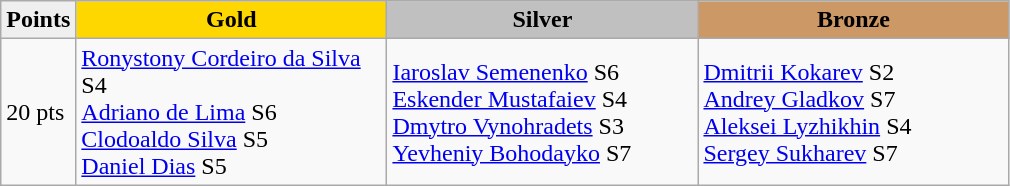<table class="wikitable" style="text-align:left">
<tr align="center">
<td bgcolor=efefef><strong>Points</strong></td>
<td width=200 bgcolor=gold><strong>Gold</strong></td>
<td width=200 bgcolor=silver><strong>Silver</strong></td>
<td width=200 bgcolor=CC9966><strong>Bronze</strong></td>
</tr>
<tr>
<td>20 pts</td>
<td><a href='#'>Ronystony Cordeiro da Silva</a> S4<br><a href='#'>Adriano de Lima</a> S6<br><a href='#'>Clodoaldo Silva</a> S5<br><a href='#'>Daniel Dias</a> S5<br></td>
<td><a href='#'>Iaroslav Semenenko</a> S6<br><a href='#'>Eskender Mustafaiev</a> S4<br><a href='#'>Dmytro Vynohradets</a> S3<br><a href='#'>Yevheniy Bohodayko</a> S7<br></td>
<td><a href='#'>Dmitrii Kokarev</a> S2<br><a href='#'>Andrey Gladkov</a> S7<br><a href='#'>Aleksei Lyzhikhin</a> S4<br><a href='#'>Sergey Sukharev</a> S7<br></td>
</tr>
</table>
